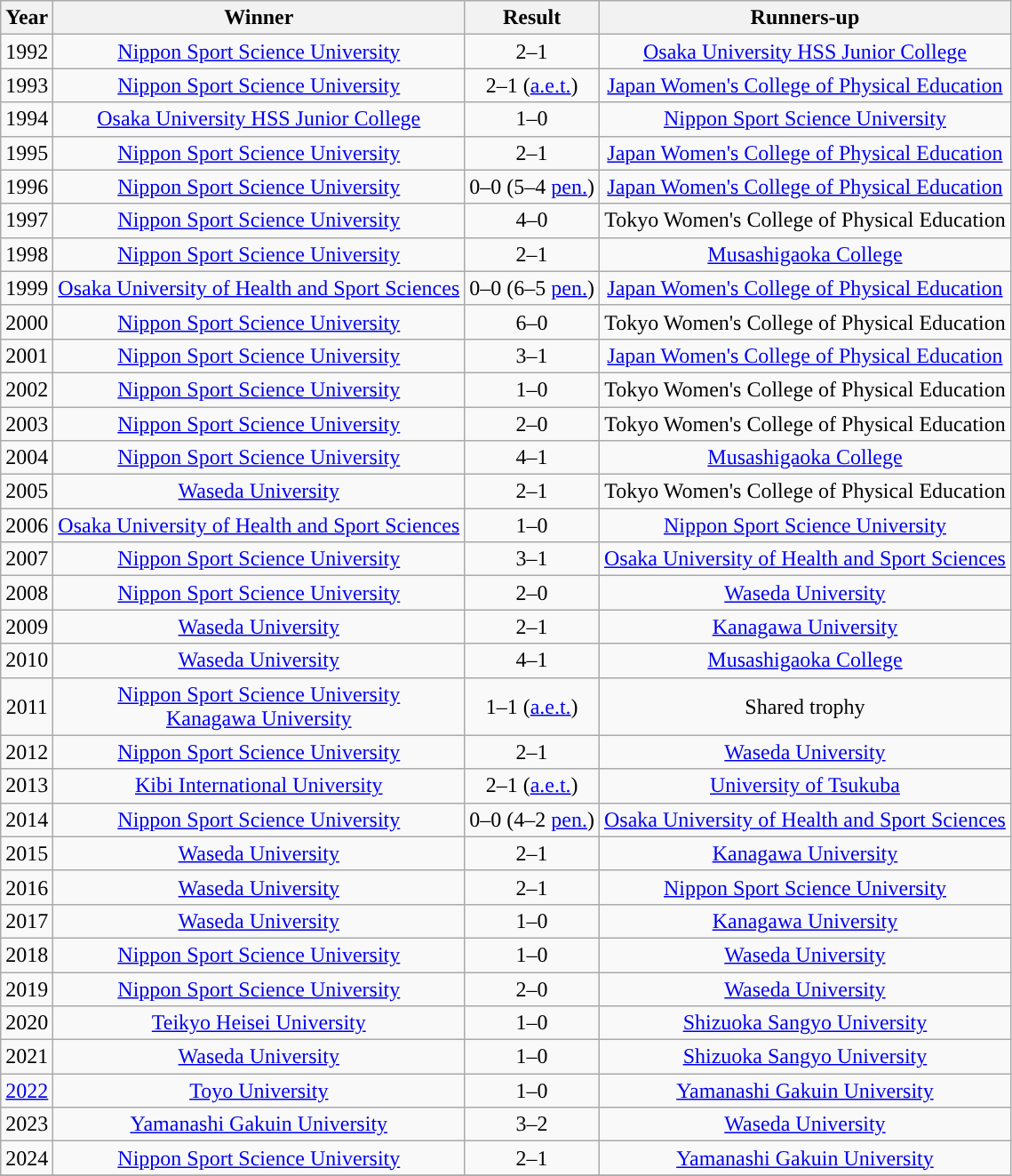<table class="sortable wikitable" style="text-align: center;">
<tr>
<th>Year</th>
<th>Winner</th>
<th>Result</th>
<th>Runners-up</th>
</tr>
<tr>
<td>1992</td>
<td><a href='#'>Nippon Sport Science University</a></td>
<td>2–1</td>
<td><a href='#'>Osaka University HSS Junior College</a></td>
</tr>
<tr>
<td>1993</td>
<td><a href='#'>Nippon Sport Science University</a></td>
<td>2–1 (<a href='#'>a.e.t.</a>)</td>
<td><a href='#'>Japan Women's College of Physical Education</a></td>
</tr>
<tr>
<td>1994</td>
<td><a href='#'>Osaka University HSS Junior College</a></td>
<td>1–0</td>
<td><a href='#'>Nippon Sport Science University</a></td>
</tr>
<tr>
<td>1995</td>
<td><a href='#'>Nippon Sport Science University</a></td>
<td>2–1</td>
<td><a href='#'>Japan Women's College of Physical Education</a></td>
</tr>
<tr>
<td>1996</td>
<td><a href='#'>Nippon Sport Science University</a></td>
<td>0–0 (5–4 <a href='#'>pen.</a>)</td>
<td><a href='#'>Japan Women's College of Physical Education</a></td>
</tr>
<tr>
<td>1997</td>
<td><a href='#'>Nippon Sport Science University</a></td>
<td>4–0</td>
<td>Tokyo Women's College of Physical Education</td>
</tr>
<tr>
<td>1998</td>
<td><a href='#'>Nippon Sport Science University</a></td>
<td>2–1</td>
<td><a href='#'>Musashigaoka College</a></td>
</tr>
<tr>
<td>1999</td>
<td><a href='#'>Osaka University of Health and Sport Sciences</a></td>
<td>0–0 (6–5 <a href='#'>pen.</a>)</td>
<td><a href='#'>Japan Women's College of Physical Education</a></td>
</tr>
<tr>
<td>2000</td>
<td><a href='#'>Nippon Sport Science University</a></td>
<td>6–0</td>
<td>Tokyo Women's College of Physical Education</td>
</tr>
<tr>
<td>2001</td>
<td><a href='#'>Nippon Sport Science University</a></td>
<td>3–1</td>
<td><a href='#'>Japan Women's College of Physical Education</a></td>
</tr>
<tr>
<td>2002</td>
<td><a href='#'>Nippon Sport Science University</a></td>
<td>1–0</td>
<td>Tokyo Women's College of Physical Education</td>
</tr>
<tr>
<td>2003</td>
<td><a href='#'>Nippon Sport Science University</a></td>
<td>2–0</td>
<td>Tokyo Women's College of Physical Education</td>
</tr>
<tr>
<td>2004</td>
<td><a href='#'>Nippon Sport Science University</a></td>
<td>4–1</td>
<td><a href='#'>Musashigaoka College</a></td>
</tr>
<tr>
<td>2005</td>
<td><a href='#'>Waseda University</a></td>
<td>2–1</td>
<td>Tokyo Women's College of Physical Education</td>
</tr>
<tr>
<td>2006</td>
<td><a href='#'>Osaka University of Health and Sport Sciences</a></td>
<td>1–0</td>
<td><a href='#'>Nippon Sport Science University</a></td>
</tr>
<tr>
<td>2007</td>
<td><a href='#'>Nippon Sport Science University</a></td>
<td>3–1</td>
<td><a href='#'>Osaka University of Health and Sport Sciences</a></td>
</tr>
<tr>
<td>2008</td>
<td><a href='#'>Nippon Sport Science University</a></td>
<td>2–0</td>
<td><a href='#'>Waseda University</a></td>
</tr>
<tr>
<td>2009</td>
<td><a href='#'>Waseda University</a></td>
<td>2–1</td>
<td><a href='#'>Kanagawa University</a></td>
</tr>
<tr>
<td>2010</td>
<td><a href='#'>Waseda University</a></td>
<td>4–1</td>
<td><a href='#'>Musashigaoka College</a></td>
</tr>
<tr>
<td>2011</td>
<td><a href='#'>Nippon Sport Science University</a><br><a href='#'>Kanagawa University</a></td>
<td>1–1 (<a href='#'>a.e.t.</a>)</td>
<td>Shared trophy</td>
</tr>
<tr>
<td>2012</td>
<td><a href='#'>Nippon Sport Science University</a></td>
<td>2–1</td>
<td><a href='#'>Waseda University</a></td>
</tr>
<tr>
<td>2013</td>
<td><a href='#'>Kibi International University</a></td>
<td>2–1 (<a href='#'>a.e.t.</a>)</td>
<td><a href='#'>University of Tsukuba</a></td>
</tr>
<tr>
<td>2014</td>
<td><a href='#'>Nippon Sport Science University</a></td>
<td>0–0 (4–2 <a href='#'>pen.</a>)</td>
<td><a href='#'>Osaka University of Health and Sport Sciences</a></td>
</tr>
<tr>
<td>2015</td>
<td><a href='#'>Waseda University</a></td>
<td>2–1</td>
<td><a href='#'>Kanagawa University</a></td>
</tr>
<tr>
<td>2016</td>
<td><a href='#'>Waseda University</a></td>
<td>2–1</td>
<td><a href='#'>Nippon Sport Science University</a></td>
</tr>
<tr>
<td>2017</td>
<td><a href='#'>Waseda University</a></td>
<td>1–0</td>
<td><a href='#'>Kanagawa University</a></td>
</tr>
<tr>
<td>2018</td>
<td><a href='#'>Nippon Sport Science University</a></td>
<td>1–0</td>
<td><a href='#'>Waseda University</a></td>
</tr>
<tr>
<td>2019</td>
<td><a href='#'>Nippon Sport Science University</a></td>
<td>2–0</td>
<td><a href='#'>Waseda University</a></td>
</tr>
<tr>
<td>2020</td>
<td><a href='#'>Teikyo Heisei University</a></td>
<td>1–0</td>
<td><a href='#'>Shizuoka Sangyo University</a></td>
</tr>
<tr>
<td>2021</td>
<td><a href='#'>Waseda University</a></td>
<td>1–0</td>
<td><a href='#'>Shizuoka Sangyo University</a></td>
</tr>
<tr>
<td><a href='#'>2022</a></td>
<td><a href='#'>Toyo University</a></td>
<td>1–0</td>
<td><a href='#'>Yamanashi Gakuin University</a></td>
</tr>
<tr>
<td>2023</td>
<td><a href='#'>Yamanashi Gakuin University</a></td>
<td>3–2</td>
<td><a href='#'>Waseda University</a></td>
</tr>
<tr>
<td>2024</td>
<td><a href='#'>Nippon Sport Science University</a></td>
<td>2–1</td>
<td><a href='#'>Yamanashi Gakuin University</a></td>
</tr>
<tr>
</tr>
</table>
